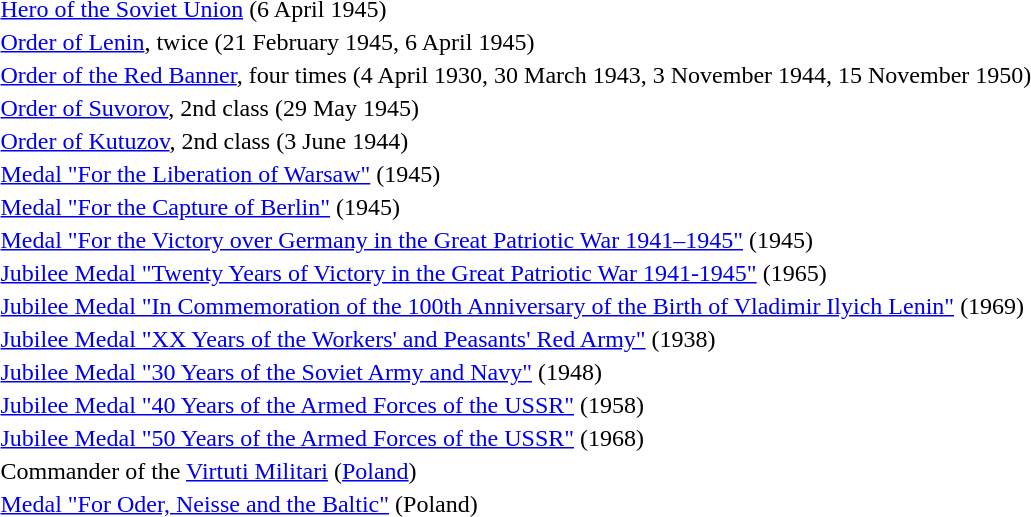<table>
<tr>
<td></td>
<td><a href='#'>Hero of the Soviet Union</a> (6 April 1945)</td>
</tr>
<tr>
<td></td>
<td><a href='#'>Order of Lenin</a>, twice (21 February 1945, 6 April 1945)</td>
</tr>
<tr>
<td></td>
<td><a href='#'>Order of the Red Banner</a>, four times (4 April 1930, 30 March 1943, 3 November 1944, 15 November 1950)</td>
</tr>
<tr>
<td></td>
<td><a href='#'>Order of Suvorov</a>, 2nd class (29 May 1945)</td>
</tr>
<tr>
<td></td>
<td><a href='#'>Order of Kutuzov</a>, 2nd class (3 June 1944)</td>
</tr>
<tr>
<td></td>
<td><a href='#'>Medal "For the Liberation of Warsaw"</a> (1945)</td>
</tr>
<tr>
<td></td>
<td><a href='#'>Medal "For the Capture of Berlin"</a> (1945)</td>
</tr>
<tr>
<td></td>
<td><a href='#'>Medal "For the Victory over Germany in the Great Patriotic War 1941–1945"</a> (1945)</td>
</tr>
<tr>
<td></td>
<td><a href='#'>Jubilee Medal "Twenty Years of Victory in the Great Patriotic War 1941-1945"</a> (1965)</td>
</tr>
<tr>
<td></td>
<td><a href='#'>Jubilee Medal "In Commemoration of the 100th Anniversary of the Birth of Vladimir Ilyich Lenin"</a> (1969)</td>
</tr>
<tr>
<td></td>
<td><a href='#'>Jubilee Medal "XX Years of the Workers' and Peasants' Red Army"</a> (1938)</td>
</tr>
<tr>
<td></td>
<td><a href='#'>Jubilee Medal "30 Years of the Soviet Army and Navy"</a> (1948)</td>
</tr>
<tr>
<td></td>
<td><a href='#'>Jubilee Medal "40 Years of the Armed Forces of the USSR"</a> (1958)</td>
</tr>
<tr>
<td></td>
<td><a href='#'>Jubilee Medal "50 Years of the Armed Forces of the USSR"</a> (1968)</td>
</tr>
<tr>
<td></td>
<td>Commander of the <a href='#'>Virtuti Militari</a> (<a href='#'>Poland</a>)</td>
</tr>
<tr>
<td></td>
<td><a href='#'>Medal "For Oder, Neisse and the Baltic"</a> (Poland)</td>
</tr>
<tr>
</tr>
</table>
